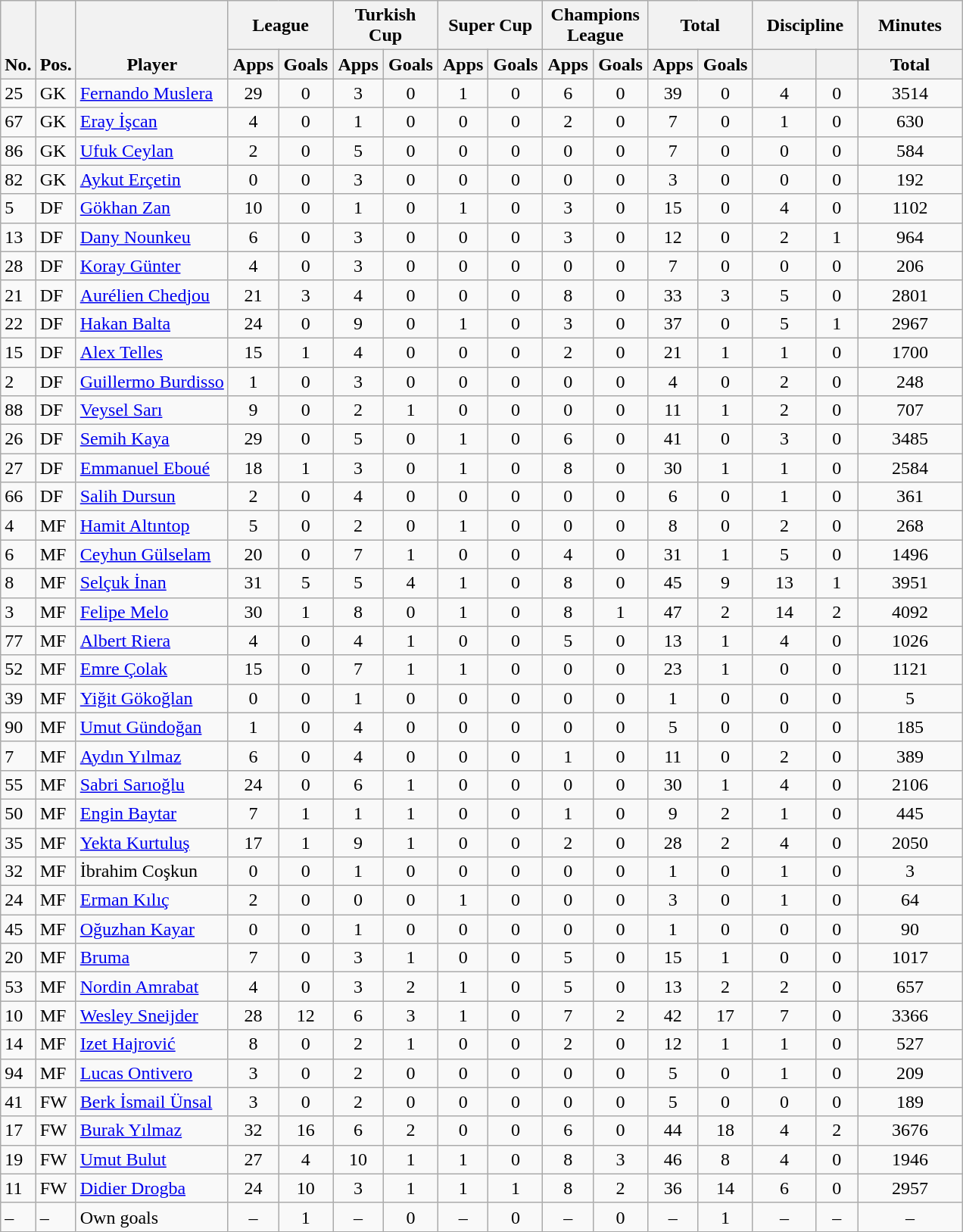<table class="wikitable" style="text-align:center">
<tr>
<th rowspan="2" style="vertical-align:bottom;">No.</th>
<th rowspan="2" style="vertical-align:bottom;">Pos.</th>
<th rowspan="2" style="vertical-align:bottom;">Player</th>
<th colspan="2" style="width:85px;">League</th>
<th colspan="2" style="width:85px;">Turkish Cup</th>
<th colspan="2" style="width:85px;">Super Cup</th>
<th colspan="2" style="width:85px;">Champions League</th>
<th colspan="2" style="width:85px;">Total</th>
<th colspan="2" style="width:85px;">Discipline</th>
<th style="width:85px;">Minutes</th>
</tr>
<tr>
<th>Apps</th>
<th>Goals</th>
<th>Apps</th>
<th>Goals</th>
<th>Apps</th>
<th>Goals</th>
<th>Apps</th>
<th>Goals</th>
<th>Apps</th>
<th>Goals</th>
<th></th>
<th></th>
<th>Total</th>
</tr>
<tr>
<td align="left">25</td>
<td align="left">GK</td>
<td align="left"> <a href='#'>Fernando Muslera</a></td>
<td>29</td>
<td>0</td>
<td>3</td>
<td>0</td>
<td>1</td>
<td>0</td>
<td>6</td>
<td>0</td>
<td>39</td>
<td>0</td>
<td>4</td>
<td>0</td>
<td>3514</td>
</tr>
<tr>
<td align="left">67</td>
<td align="left">GK</td>
<td align="left"> <a href='#'>Eray İşcan</a></td>
<td>4</td>
<td>0</td>
<td>1</td>
<td>0</td>
<td>0</td>
<td>0</td>
<td>2</td>
<td>0</td>
<td>7</td>
<td>0</td>
<td>1</td>
<td>0</td>
<td>630</td>
</tr>
<tr>
<td align="left">86</td>
<td align="left">GK</td>
<td align="left"> <a href='#'>Ufuk Ceylan</a></td>
<td>2</td>
<td>0</td>
<td>5</td>
<td>0</td>
<td>0</td>
<td>0</td>
<td>0</td>
<td>0</td>
<td>7</td>
<td>0</td>
<td>0</td>
<td>0</td>
<td>584</td>
</tr>
<tr>
<td align="left">82</td>
<td align="left">GK</td>
<td align="left"> <a href='#'>Aykut Erçetin</a></td>
<td>0</td>
<td>0</td>
<td>3</td>
<td>0</td>
<td>0</td>
<td>0</td>
<td>0</td>
<td>0</td>
<td>3</td>
<td>0</td>
<td>0</td>
<td>0</td>
<td>192</td>
</tr>
<tr>
<td align="left">5</td>
<td align="left">DF</td>
<td align="left"> <a href='#'>Gökhan Zan</a></td>
<td>10</td>
<td>0</td>
<td>1</td>
<td>0</td>
<td>1</td>
<td>0</td>
<td>3</td>
<td>0</td>
<td>15</td>
<td>0</td>
<td>4</td>
<td>0</td>
<td>1102</td>
</tr>
<tr>
<td align="left">13</td>
<td align="left">DF</td>
<td align="left"> <a href='#'>Dany Nounkeu</a></td>
<td>6</td>
<td>0</td>
<td>3</td>
<td>0</td>
<td>0</td>
<td>0</td>
<td>3</td>
<td>0</td>
<td>12</td>
<td>0</td>
<td>2</td>
<td>1</td>
<td>964</td>
</tr>
<tr>
<td align="left">28</td>
<td align="left">DF</td>
<td align="left"> <a href='#'>Koray Günter</a></td>
<td>4</td>
<td>0</td>
<td>3</td>
<td>0</td>
<td>0</td>
<td>0</td>
<td>0</td>
<td>0</td>
<td>7</td>
<td>0</td>
<td>0</td>
<td>0</td>
<td>206</td>
</tr>
<tr>
<td align="left">21</td>
<td align="left">DF</td>
<td align="left"> <a href='#'>Aurélien Chedjou</a></td>
<td>21</td>
<td>3</td>
<td>4</td>
<td>0</td>
<td>0</td>
<td>0</td>
<td>8</td>
<td>0</td>
<td>33</td>
<td>3</td>
<td>5</td>
<td>0</td>
<td>2801</td>
</tr>
<tr>
<td align="left">22</td>
<td align="left">DF</td>
<td align="left"> <a href='#'>Hakan Balta</a></td>
<td>24</td>
<td>0</td>
<td>9</td>
<td>0</td>
<td>1</td>
<td>0</td>
<td>3</td>
<td>0</td>
<td>37</td>
<td>0</td>
<td>5</td>
<td>1</td>
<td>2967</td>
</tr>
<tr>
<td align="left">15</td>
<td align="left">DF</td>
<td align="left"> <a href='#'>Alex Telles</a></td>
<td>15</td>
<td>1</td>
<td>4</td>
<td>0</td>
<td>0</td>
<td>0</td>
<td>2</td>
<td>0</td>
<td>21</td>
<td>1</td>
<td>1</td>
<td>0</td>
<td>1700</td>
</tr>
<tr>
<td align="left">2</td>
<td align="left">DF</td>
<td align="left"> <a href='#'>Guillermo Burdisso</a></td>
<td>1</td>
<td>0</td>
<td>3</td>
<td>0</td>
<td>0</td>
<td>0</td>
<td>0</td>
<td>0</td>
<td>4</td>
<td>0</td>
<td>2</td>
<td>0</td>
<td>248</td>
</tr>
<tr>
<td align="left">88</td>
<td align="left">DF</td>
<td align="left"> <a href='#'>Veysel Sarı</a></td>
<td>9</td>
<td>0</td>
<td>2</td>
<td>1</td>
<td>0</td>
<td>0</td>
<td>0</td>
<td>0</td>
<td>11</td>
<td>1</td>
<td>2</td>
<td>0</td>
<td>707</td>
</tr>
<tr>
<td align="left">26</td>
<td align="left">DF</td>
<td align="left"> <a href='#'>Semih Kaya</a></td>
<td>29</td>
<td>0</td>
<td>5</td>
<td>0</td>
<td>1</td>
<td>0</td>
<td>6</td>
<td>0</td>
<td>41</td>
<td>0</td>
<td>3</td>
<td>0</td>
<td>3485</td>
</tr>
<tr>
<td align="left">27</td>
<td align="left">DF</td>
<td align="left"> <a href='#'>Emmanuel Eboué</a></td>
<td>18</td>
<td>1</td>
<td>3</td>
<td>0</td>
<td>1</td>
<td>0</td>
<td>8</td>
<td>0</td>
<td>30</td>
<td>1</td>
<td>1</td>
<td>0</td>
<td>2584</td>
</tr>
<tr>
<td align="left">66</td>
<td align="left">DF</td>
<td align="left"> <a href='#'>Salih Dursun</a></td>
<td>2</td>
<td>0</td>
<td>4</td>
<td>0</td>
<td>0</td>
<td>0</td>
<td>0</td>
<td>0</td>
<td>6</td>
<td>0</td>
<td>1</td>
<td>0</td>
<td>361</td>
</tr>
<tr>
<td align="left">4</td>
<td align="left">MF</td>
<td align="left"> <a href='#'>Hamit Altıntop</a></td>
<td>5</td>
<td>0</td>
<td>2</td>
<td>0</td>
<td>1</td>
<td>0</td>
<td>0</td>
<td>0</td>
<td>8</td>
<td>0</td>
<td>2</td>
<td>0</td>
<td>268</td>
</tr>
<tr>
<td align="left">6</td>
<td align="left">MF</td>
<td align="left"> <a href='#'>Ceyhun Gülselam</a></td>
<td>20</td>
<td>0</td>
<td>7</td>
<td>1</td>
<td>0</td>
<td>0</td>
<td>4</td>
<td>0</td>
<td>31</td>
<td>1</td>
<td>5</td>
<td>0</td>
<td>1496</td>
</tr>
<tr>
<td align="left">8</td>
<td align="left">MF</td>
<td align="left"> <a href='#'>Selçuk İnan</a></td>
<td>31</td>
<td>5</td>
<td>5</td>
<td>4</td>
<td>1</td>
<td>0</td>
<td>8</td>
<td>0</td>
<td>45</td>
<td>9</td>
<td>13</td>
<td>1</td>
<td>3951</td>
</tr>
<tr>
<td align="left">3</td>
<td align="left">MF</td>
<td align="left"> <a href='#'>Felipe Melo</a></td>
<td>30</td>
<td>1</td>
<td>8</td>
<td>0</td>
<td>1</td>
<td>0</td>
<td>8</td>
<td>1</td>
<td>47</td>
<td>2</td>
<td>14</td>
<td>2</td>
<td>4092</td>
</tr>
<tr>
<td align="left">77</td>
<td align="left">MF</td>
<td align="left"> <a href='#'>Albert Riera</a></td>
<td>4</td>
<td>0</td>
<td>4</td>
<td>1</td>
<td>0</td>
<td>0</td>
<td>5</td>
<td>0</td>
<td>13</td>
<td>1</td>
<td>4</td>
<td>0</td>
<td>1026</td>
</tr>
<tr>
<td align="left">52</td>
<td align="left">MF</td>
<td align="left"> <a href='#'>Emre Çolak</a></td>
<td>15</td>
<td>0</td>
<td>7</td>
<td>1</td>
<td>1</td>
<td>0</td>
<td>0</td>
<td>0</td>
<td>23</td>
<td>1</td>
<td>0</td>
<td>0</td>
<td>1121</td>
</tr>
<tr>
<td align="left">39</td>
<td align="left">MF</td>
<td align="left"> <a href='#'>Yiğit Gökoğlan</a></td>
<td>0</td>
<td>0</td>
<td>1</td>
<td>0</td>
<td>0</td>
<td>0</td>
<td>0</td>
<td>0</td>
<td>1</td>
<td>0</td>
<td>0</td>
<td>0</td>
<td>5</td>
</tr>
<tr>
<td align="left">90</td>
<td align="left">MF</td>
<td align="left"> <a href='#'>Umut Gündoğan</a></td>
<td>1</td>
<td>0</td>
<td>4</td>
<td>0</td>
<td>0</td>
<td>0</td>
<td>0</td>
<td>0</td>
<td>5</td>
<td>0</td>
<td>0</td>
<td>0</td>
<td>185</td>
</tr>
<tr>
<td align="left">7</td>
<td align="left">MF</td>
<td align="left"> <a href='#'>Aydın Yılmaz</a></td>
<td>6</td>
<td>0</td>
<td>4</td>
<td>0</td>
<td>0</td>
<td>0</td>
<td>1</td>
<td>0</td>
<td>11</td>
<td>0</td>
<td>2</td>
<td>0</td>
<td>389</td>
</tr>
<tr>
<td align="left">55</td>
<td align="left">MF</td>
<td align="left"> <a href='#'>Sabri Sarıoğlu</a></td>
<td>24</td>
<td>0</td>
<td>6</td>
<td>1</td>
<td>0</td>
<td>0</td>
<td>0</td>
<td>0</td>
<td>30</td>
<td>1</td>
<td>4</td>
<td>0</td>
<td>2106</td>
</tr>
<tr>
<td align="left">50</td>
<td align="left">MF</td>
<td align="left"> <a href='#'>Engin Baytar</a></td>
<td>7</td>
<td>1</td>
<td>1</td>
<td>1</td>
<td>0</td>
<td>0</td>
<td>1</td>
<td>0</td>
<td>9</td>
<td>2</td>
<td>1</td>
<td>0</td>
<td>445</td>
</tr>
<tr>
<td align="left">35</td>
<td align="left">MF</td>
<td align="left"> <a href='#'>Yekta Kurtuluş</a></td>
<td>17</td>
<td>1</td>
<td>9</td>
<td>1</td>
<td>0</td>
<td>0</td>
<td>2</td>
<td>0</td>
<td>28</td>
<td>2</td>
<td>4</td>
<td>0</td>
<td>2050</td>
</tr>
<tr>
<td align="left">32</td>
<td align="left">MF</td>
<td align="left"> İbrahim Coşkun</td>
<td>0</td>
<td>0</td>
<td>1</td>
<td>0</td>
<td>0</td>
<td>0</td>
<td>0</td>
<td>0</td>
<td>1</td>
<td>0</td>
<td>1</td>
<td>0</td>
<td>3</td>
</tr>
<tr>
<td align="left">24</td>
<td align="left">MF</td>
<td align="left"> <a href='#'>Erman Kılıç</a></td>
<td>2</td>
<td>0</td>
<td>0</td>
<td>0</td>
<td>1</td>
<td>0</td>
<td>0</td>
<td>0</td>
<td>3</td>
<td>0</td>
<td>1</td>
<td>0</td>
<td>64</td>
</tr>
<tr>
<td align="left">45</td>
<td align="left">MF</td>
<td align="left"> <a href='#'>Oğuzhan Kayar</a></td>
<td>0</td>
<td>0</td>
<td>1</td>
<td>0</td>
<td>0</td>
<td>0</td>
<td>0</td>
<td>0</td>
<td>1</td>
<td>0</td>
<td>0</td>
<td>0</td>
<td>90</td>
</tr>
<tr>
<td align="left">20</td>
<td align="left">MF</td>
<td align="left"> <a href='#'>Bruma</a></td>
<td>7</td>
<td>0</td>
<td>3</td>
<td>1</td>
<td>0</td>
<td>0</td>
<td>5</td>
<td>0</td>
<td>15</td>
<td>1</td>
<td>0</td>
<td>0</td>
<td>1017</td>
</tr>
<tr>
<td align="left">53</td>
<td align="left">MF</td>
<td align="left"> <a href='#'>Nordin Amrabat</a></td>
<td>4</td>
<td>0</td>
<td>3</td>
<td>2</td>
<td>1</td>
<td>0</td>
<td>5</td>
<td>0</td>
<td>13</td>
<td>2</td>
<td>2</td>
<td>0</td>
<td>657</td>
</tr>
<tr>
<td align="left">10</td>
<td align="left">MF</td>
<td align="left"> <a href='#'>Wesley Sneijder</a></td>
<td>28</td>
<td>12</td>
<td>6</td>
<td>3</td>
<td>1</td>
<td>0</td>
<td>7</td>
<td>2</td>
<td>42</td>
<td>17</td>
<td>7</td>
<td>0</td>
<td>3366</td>
</tr>
<tr>
<td align="left">14</td>
<td align="left">MF</td>
<td align="left"> <a href='#'>Izet Hajrović</a></td>
<td>8</td>
<td>0</td>
<td>2</td>
<td>1</td>
<td>0</td>
<td>0</td>
<td>2</td>
<td>0</td>
<td>12</td>
<td>1</td>
<td>1</td>
<td>0</td>
<td>527</td>
</tr>
<tr>
<td align="left">94</td>
<td align="left">MF</td>
<td align="left"> <a href='#'>Lucas Ontivero</a></td>
<td>3</td>
<td>0</td>
<td>2</td>
<td>0</td>
<td>0</td>
<td>0</td>
<td>0</td>
<td>0</td>
<td>5</td>
<td>0</td>
<td>1</td>
<td>0</td>
<td>209</td>
</tr>
<tr>
<td align="left">41</td>
<td align="left">FW</td>
<td align="left"> <a href='#'>Berk İsmail Ünsal</a></td>
<td>3</td>
<td>0</td>
<td>2</td>
<td>0</td>
<td>0</td>
<td>0</td>
<td>0</td>
<td>0</td>
<td>5</td>
<td>0</td>
<td>0</td>
<td>0</td>
<td>189</td>
</tr>
<tr>
<td align="left">17</td>
<td align="left">FW</td>
<td align="left"> <a href='#'>Burak Yılmaz</a></td>
<td>32</td>
<td>16</td>
<td>6</td>
<td>2</td>
<td>0</td>
<td>0</td>
<td>6</td>
<td>0</td>
<td>44</td>
<td>18</td>
<td>4</td>
<td>2</td>
<td>3676</td>
</tr>
<tr>
<td align="left">19</td>
<td align="left">FW</td>
<td align="left"> <a href='#'>Umut Bulut</a></td>
<td>27</td>
<td>4</td>
<td>10</td>
<td>1</td>
<td>1</td>
<td>0</td>
<td>8</td>
<td>3</td>
<td>46</td>
<td>8</td>
<td>4</td>
<td>0</td>
<td>1946</td>
</tr>
<tr>
<td align="left">11</td>
<td align="left">FW</td>
<td align="left"> <a href='#'>Didier Drogba</a></td>
<td>24</td>
<td>10</td>
<td>3</td>
<td>1</td>
<td>1</td>
<td>1</td>
<td>8</td>
<td>2</td>
<td>36</td>
<td>14</td>
<td>6</td>
<td>0</td>
<td>2957</td>
</tr>
<tr>
<td align="left">–</td>
<td align="left">–</td>
<td align="left">Own goals</td>
<td>–</td>
<td>1</td>
<td>–</td>
<td>0</td>
<td>–</td>
<td>0</td>
<td>–</td>
<td>0</td>
<td>–</td>
<td>1</td>
<td>–</td>
<td>–</td>
<td>–</td>
</tr>
</table>
